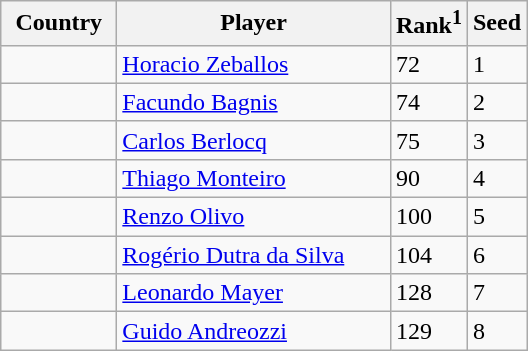<table class="sortable wikitable">
<tr>
<th width="70">Country</th>
<th width="175">Player</th>
<th>Rank<sup>1</sup></th>
<th>Seed</th>
</tr>
<tr>
<td></td>
<td><a href='#'>Horacio Zeballos</a></td>
<td>72</td>
<td>1</td>
</tr>
<tr>
<td></td>
<td><a href='#'>Facundo Bagnis</a></td>
<td>74</td>
<td>2</td>
</tr>
<tr>
<td></td>
<td><a href='#'>Carlos Berlocq</a></td>
<td>75</td>
<td>3</td>
</tr>
<tr>
<td></td>
<td><a href='#'>Thiago Monteiro</a></td>
<td>90</td>
<td>4</td>
</tr>
<tr>
<td></td>
<td><a href='#'>Renzo Olivo</a></td>
<td>100</td>
<td>5</td>
</tr>
<tr>
<td></td>
<td><a href='#'>Rogério Dutra da Silva</a></td>
<td>104</td>
<td>6</td>
</tr>
<tr>
<td></td>
<td><a href='#'>Leonardo Mayer</a></td>
<td>128</td>
<td>7</td>
</tr>
<tr>
<td></td>
<td><a href='#'>Guido Andreozzi</a></td>
<td>129</td>
<td>8</td>
</tr>
</table>
